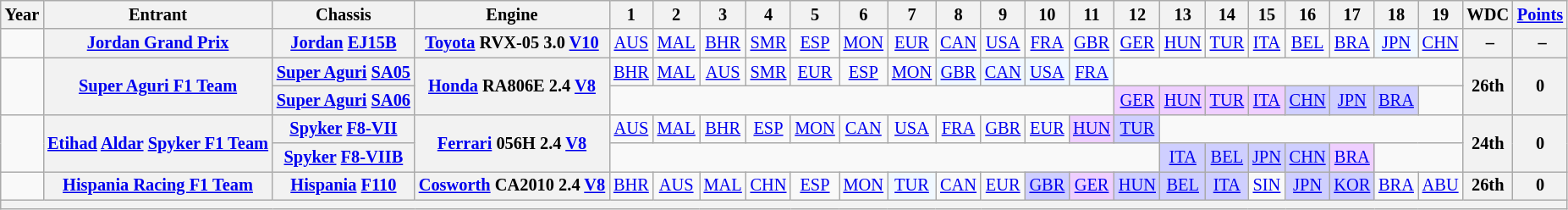<table class="wikitable" style="text-align:center; font-size:85%">
<tr>
<th>Year</th>
<th>Entrant</th>
<th>Chassis</th>
<th>Engine</th>
<th>1</th>
<th>2</th>
<th>3</th>
<th>4</th>
<th>5</th>
<th>6</th>
<th>7</th>
<th>8</th>
<th>9</th>
<th>10</th>
<th>11</th>
<th>12</th>
<th>13</th>
<th>14</th>
<th>15</th>
<th>16</th>
<th>17</th>
<th>18</th>
<th>19</th>
<th>WDC</th>
<th><a href='#'>Points</a></th>
</tr>
<tr>
<td></td>
<th nowrap><a href='#'>Jordan Grand Prix</a></th>
<th nowrap><a href='#'>Jordan</a> <a href='#'>EJ15B</a></th>
<th nowrap><a href='#'>Toyota</a> RVX-05 3.0 <a href='#'>V10</a></th>
<td><a href='#'>AUS</a></td>
<td><a href='#'>MAL</a></td>
<td><a href='#'>BHR</a></td>
<td><a href='#'>SMR</a></td>
<td><a href='#'>ESP</a></td>
<td><a href='#'>MON</a></td>
<td><a href='#'>EUR</a></td>
<td><a href='#'>CAN</a></td>
<td><a href='#'>USA</a></td>
<td><a href='#'>FRA</a></td>
<td><a href='#'>GBR</a></td>
<td><a href='#'>GER</a></td>
<td><a href='#'>HUN</a></td>
<td><a href='#'>TUR</a></td>
<td><a href='#'>ITA</a></td>
<td><a href='#'>BEL</a></td>
<td><a href='#'>BRA</a></td>
<td style="background:#F0F8FF;"><a href='#'>JPN</a><br></td>
<td><a href='#'>CHN</a></td>
<th> –</th>
<th> –</th>
</tr>
<tr>
<td rowspan=2></td>
<th rowspan=2 nowrap><a href='#'>Super Aguri F1 Team</a></th>
<th nowrap><a href='#'>Super Aguri</a> <a href='#'>SA05</a></th>
<th rowspan=2 nowrap><a href='#'>Honda</a> RA806E 2.4 <a href='#'>V8</a></th>
<td><a href='#'>BHR</a></td>
<td><a href='#'>MAL</a></td>
<td><a href='#'>AUS</a></td>
<td><a href='#'>SMR</a></td>
<td><a href='#'>EUR</a></td>
<td><a href='#'>ESP</a></td>
<td><a href='#'>MON</a></td>
<td style="background:#F0F8FF;"><a href='#'>GBR</a><br></td>
<td style="background:#F0F8FF;"><a href='#'>CAN</a><br></td>
<td style="background:#F0F8FF;"><a href='#'>USA</a><br></td>
<td style="background:#F0F8FF;"><a href='#'>FRA</a><br></td>
<td colspan=8></td>
<th rowspan=2>26th</th>
<th rowspan=2>0</th>
</tr>
<tr>
<th nowrap><a href='#'>Super Aguri</a> <a href='#'>SA06</a></th>
<td colspan=11></td>
<td style="background:#EFCFFF;"><a href='#'>GER</a><br></td>
<td style="background:#EFCFFF;"><a href='#'>HUN</a><br></td>
<td style="background:#EFCFFF;"><a href='#'>TUR</a><br></td>
<td style="background:#EFCFFF;"><a href='#'>ITA</a><br></td>
<td style="background:#CFCFFF;"><a href='#'>CHN</a><br></td>
<td style="background:#CFCFFF;"><a href='#'>JPN</a><br></td>
<td style="background:#CFCFFF;"><a href='#'>BRA</a><br></td>
<td></td>
</tr>
<tr>
<td rowspan=2></td>
<th rowspan=2 nowrap><a href='#'>Etihad</a> <a href='#'>Aldar</a> <a href='#'>Spyker F1 Team</a></th>
<th nowrap><a href='#'>Spyker</a> <a href='#'>F8-VII</a></th>
<th rowspan=2 nowrap><a href='#'>Ferrari</a> 056H 2.4 <a href='#'>V8</a></th>
<td><a href='#'>AUS</a></td>
<td><a href='#'>MAL</a></td>
<td><a href='#'>BHR</a></td>
<td><a href='#'>ESP</a></td>
<td><a href='#'>MON</a></td>
<td><a href='#'>CAN</a></td>
<td><a href='#'>USA</a></td>
<td><a href='#'>FRA</a></td>
<td><a href='#'>GBR</a></td>
<td><a href='#'>EUR</a></td>
<td style="background:#EFCFFF;"><a href='#'>HUN</a><br></td>
<td style="background:#CFCFFF;"><a href='#'>TUR</a><br></td>
<td colspan=7></td>
<th rowspan=2>24th</th>
<th rowspan=2>0</th>
</tr>
<tr>
<th nowrap><a href='#'>Spyker</a> <a href='#'>F8-VIIB</a></th>
<td colspan=12></td>
<td style="background:#CFCFFF;"><a href='#'>ITA</a><br></td>
<td style="background:#CFCFFF;"><a href='#'>BEL</a><br></td>
<td style="background:#CFCFFF;"><a href='#'>JPN</a><br></td>
<td style="background:#CFCFFF;"><a href='#'>CHN</a><br></td>
<td style="background:#EFCFFF;"><a href='#'>BRA</a><br></td>
<td colspan=2></td>
</tr>
<tr>
<td></td>
<th nowrap><a href='#'>Hispania Racing F1 Team</a></th>
<th nowrap><a href='#'>Hispania</a> <a href='#'>F110</a></th>
<th nowrap><a href='#'>Cosworth</a> CA2010 2.4 <a href='#'>V8</a></th>
<td><a href='#'>BHR</a></td>
<td><a href='#'>AUS</a></td>
<td><a href='#'>MAL</a></td>
<td><a href='#'>CHN</a></td>
<td><a href='#'>ESP</a></td>
<td><a href='#'>MON</a></td>
<td style="background:#F0F8FF;"><a href='#'>TUR</a><br></td>
<td><a href='#'>CAN</a></td>
<td><a href='#'>EUR</a></td>
<td style="background:#CFCFFF;"><a href='#'>GBR</a><br></td>
<td style="background:#EFCFFF;"><a href='#'>GER</a><br></td>
<td style="background:#CFCFFF;"><a href='#'>HUN</a><br></td>
<td style="background:#CFCFFF;"><a href='#'>BEL</a><br></td>
<td style="background:#CFCFFF;"><a href='#'>ITA</a><br></td>
<td><a href='#'>SIN</a></td>
<td style="background:#CFCFFF;"><a href='#'>JPN</a><br></td>
<td style="background:#CFCFFF;"><a href='#'>KOR</a><br></td>
<td><a href='#'>BRA</a></td>
<td><a href='#'>ABU</a></td>
<th>26th</th>
<th>0</th>
</tr>
<tr>
<th colspan="25"></th>
</tr>
</table>
